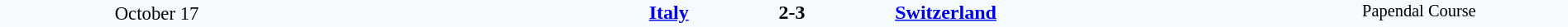<table style="width: 100%; background:#F5FAFF;" cellspacing="0">
<tr>
<td style=font-size:95% align=center rowspan=3 width=20%>October 17</td>
</tr>
<tr>
<td width=24% align=right><strong><a href='#'>Italy</a></strong> </td>
<td align=center width=13%><strong>2-3</strong></td>
<td width=24%> <strong><a href='#'>Switzerland</a></strong></td>
<td style=font-size:85% rowspan=3 valign=top align=center>Papendal Course</td>
</tr>
<tr style=font-size:85%>
<td align=right valign=top></td>
<td></td>
<td valign=top></td>
</tr>
</table>
